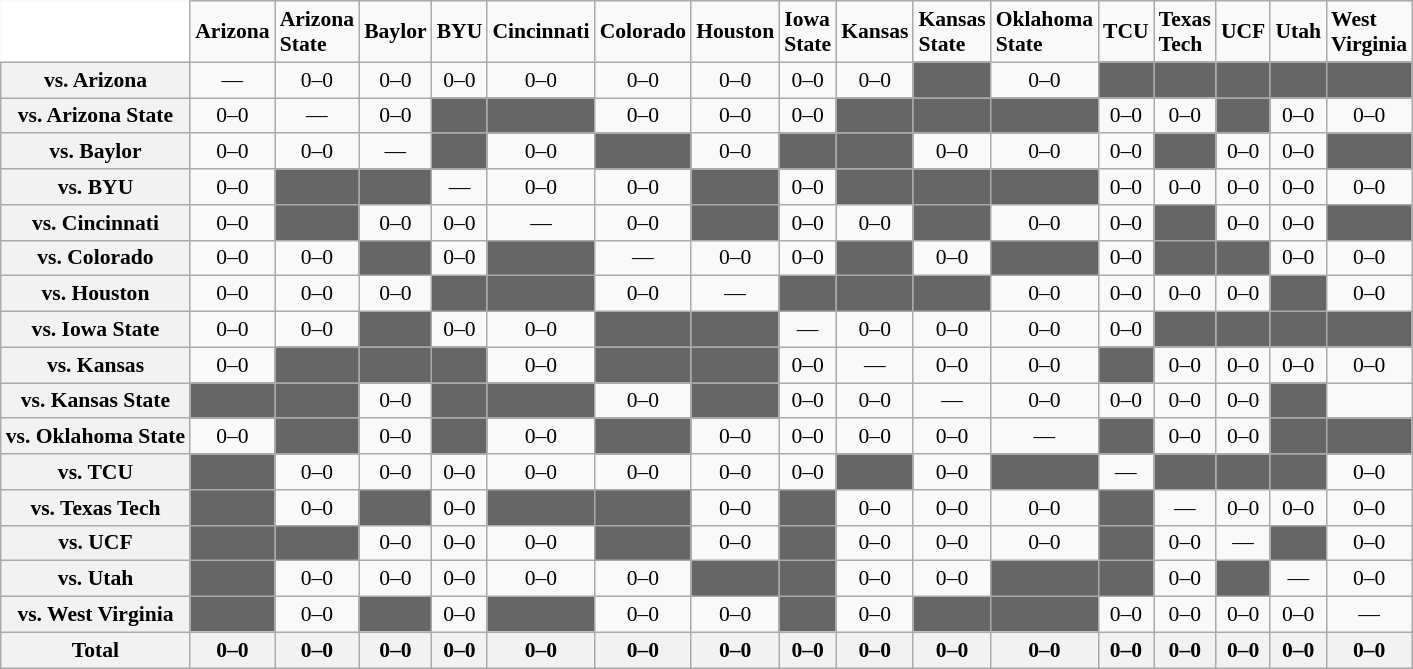<table class="wikitable" style="white-space:nowrap;font-size:90%;">
<tr>
<th colspan=1 style="background:white; border-top-style:hidden; border-left-style:hidden;"   width=110> </th>
<td><strong>Arizona</strong></td>
<td><strong>Arizona<br>State</strong></td>
<td><strong>Baylor</strong></td>
<td><strong>BYU</strong></td>
<td><strong>Cincinnati</strong></td>
<td><strong>Colorado</strong></td>
<td><strong>Houston</strong></td>
<td><strong>Iowa<br>State</strong></td>
<td><strong>Kansas</strong></td>
<td><strong>Kansas<br>State</strong></td>
<td><strong>Oklahoma<br>State</strong></td>
<td><strong>TCU</strong></td>
<td><strong>Texas<br>Tech</strong></td>
<td><strong>UCF</strong></td>
<td><strong>Utah</strong></td>
<td><strong>West<br>Virginia</strong></td>
</tr>
<tr style="text-align:center;">
<th>vs. Arizona</th>
<td>—</td>
<td>0–0</td>
<td>0–0</td>
<td>0–0</td>
<td>0–0</td>
<td>0–0</td>
<td>0–0</td>
<td>0–0</td>
<td>0–0</td>
<td style="background:#666666;"></td>
<td>0–0</td>
<td style="background:#666666;"></td>
<td style="background:#666666;"></td>
<td style="background:#666666;"></td>
<td style="background:#666666;"></td>
<td style="background:#666666;"></td>
</tr>
<tr style="text-align:center;">
<th>vs. Arizona State</th>
<td>0–0</td>
<td>—</td>
<td>0–0</td>
<td style="background:#666666;"></td>
<td style="background:#666666;"></td>
<td>0–0</td>
<td>0–0</td>
<td>0–0</td>
<td style="background:#666666;"></td>
<td style="background:#666666;"></td>
<td style="background:#666666;"></td>
<td>0–0</td>
<td>0–0</td>
<td style="background:#666666;"></td>
<td>0–0</td>
<td>0–0</td>
</tr>
<tr style="text-align:center;">
<th>vs. Baylor</th>
<td>0–0</td>
<td>0–0</td>
<td>—</td>
<td style="background:#666666;"></td>
<td>0–0</td>
<td style="background:#666666;"></td>
<td>0–0</td>
<td style="background:#666666;"></td>
<td style="background:#666666;"></td>
<td>0–0</td>
<td>0–0</td>
<td>0–0</td>
<td style="background:#666666;"></td>
<td>0–0</td>
<td>0–0</td>
<td style="background:#666666;"></td>
</tr>
<tr style="text-align:center;">
<th>vs. BYU</th>
<td>0–0</td>
<td style="background:#666666;"></td>
<td style="background:#666666;"></td>
<td>—</td>
<td>0–0</td>
<td>0–0</td>
<td style="background:#666666;"></td>
<td>0–0</td>
<td style="background:#666666;"></td>
<td style="background:#666666;"></td>
<td style="background:#666666;"></td>
<td>0–0</td>
<td>0–0</td>
<td>0–0</td>
<td>0–0</td>
<td>0–0</td>
</tr>
<tr style="text-align:center;">
<th>vs. Cincinnati</th>
<td>0–0</td>
<td style="background:#666666;"></td>
<td>0–0</td>
<td>0–0</td>
<td>—</td>
<td>0–0</td>
<td style="background:#666666;"></td>
<td>0–0</td>
<td>0–0</td>
<td style="background:#666666;"></td>
<td>0–0</td>
<td>0–0</td>
<td style="background:#666666;"></td>
<td>0–0</td>
<td>0–0</td>
<td style="background:#666666;"></td>
</tr>
<tr style="text-align:center;">
<th>vs. Colorado</th>
<td>0–0</td>
<td>0–0</td>
<td style="background:#666666;"></td>
<td>0–0</td>
<td style="background:#666666;"></td>
<td>—</td>
<td>0–0</td>
<td>0–0</td>
<td style="background:#666666;"></td>
<td>0–0</td>
<td style="background:#666666;"></td>
<td>0–0</td>
<td style="background:#666666;"></td>
<td style="background:#666666;"></td>
<td>0–0</td>
<td>0–0</td>
</tr>
<tr style="text-align:center;">
<th>vs. Houston</th>
<td>0–0</td>
<td>0–0</td>
<td>0–0</td>
<td style="background:#666666;"></td>
<td style="background:#666666;"></td>
<td>0–0</td>
<td>—</td>
<td style="background:#666666;"></td>
<td style="background:#666666;"></td>
<td style="background:#666666;"></td>
<td>0–0</td>
<td>0–0</td>
<td>0–0</td>
<td>0–0</td>
<td style="background:#666666;"></td>
<td>0–0</td>
</tr>
<tr style="text-align:center;">
<th>vs. Iowa State</th>
<td>0–0</td>
<td>0–0</td>
<td style="background:#666666;"></td>
<td>0–0</td>
<td>0–0</td>
<td style="background:#666666;"></td>
<td style="background:#666666;"></td>
<td>—</td>
<td>0–0</td>
<td>0–0</td>
<td>0–0</td>
<td>0–0</td>
<td style="background:#666666;"></td>
<td style="background:#666666;"></td>
<td style="background:#666666;"></td>
<td style="background:#666666;"></td>
</tr>
<tr style="text-align:center;">
<th>vs. Kansas</th>
<td>0–0</td>
<td style="background:#666666;"></td>
<td style="background:#666666;"></td>
<td style="background:#666666;"></td>
<td>0–0</td>
<td style="background:#666666;"></td>
<td style="background:#666666;"></td>
<td>0–0</td>
<td>—</td>
<td>0–0</td>
<td>0–0</td>
<td style="background:#666666;"></td>
<td>0–0</td>
<td>0–0</td>
<td>0–0</td>
<td>0–0</td>
</tr>
<tr style="text-align:center;">
<th>vs. Kansas State</th>
<td style="background:#666666;"></td>
<td style="background:#666666;"></td>
<td>0–0</td>
<td style="background:#666666;"></td>
<td style="background:#666666;"></td>
<td>0–0</td>
<td style="background:#666666;"></td>
<td>0–0</td>
<td>0–0</td>
<td>—</td>
<td>0–0</td>
<td>0–0</td>
<td 0–0>0–0</td>
<td>0–0</td>
<td style="background:#666666;"></td>
</tr>
<tr style="text-align:center;">
<th>vs. Oklahoma State</th>
<td>0–0</td>
<td style="background:#666666;"></td>
<td>0–0</td>
<td style="background:#666666;"></td>
<td>0–0</td>
<td style="background:#666666;"></td>
<td>0–0</td>
<td>0–0</td>
<td>0–0</td>
<td>0–0</td>
<td>—</td>
<td style="background:#666666;"></td>
<td>0–0</td>
<td>0–0</td>
<td style="background:#666666;"></td>
<td style="background:#666666;"></td>
</tr>
<tr style="text-align:center;">
<th>vs. TCU</th>
<td style="background:#666666;"></td>
<td>0–0</td>
<td>0–0</td>
<td>0–0</td>
<td>0–0</td>
<td>0–0</td>
<td>0–0</td>
<td>0–0</td>
<td style="background:#666666;"></td>
<td>0–0</td>
<td style="background:#666666;"></td>
<td>—</td>
<td style="background:#666666;"></td>
<td style="background:#666666;"></td>
<td style="background:#666666;"></td>
<td>0–0</td>
</tr>
<tr style="text-align:center;">
<th>vs. Texas Tech</th>
<td style="background:#666666;"></td>
<td>0–0</td>
<td style="background:#666666;"></td>
<td>0–0</td>
<td style="background:#666666;"></td>
<td style="background:#666666;"></td>
<td>0–0</td>
<td style="background:#666666;"></td>
<td>0–0</td>
<td>0–0</td>
<td>0–0</td>
<td style="background:#666666;"></td>
<td>—</td>
<td>0–0</td>
<td>0–0</td>
<td>0–0</td>
</tr>
<tr style="text-align:center;">
<th>vs. UCF</th>
<td style="background:#666666;"></td>
<td style="background:#666666;"></td>
<td>0–0</td>
<td>0–0</td>
<td>0–0</td>
<td style="background:#666666;"></td>
<td>0–0</td>
<td style="background:#666666;"></td>
<td>0–0</td>
<td>0–0</td>
<td>0–0</td>
<td style="background:#666666;"></td>
<td>0–0</td>
<td>—</td>
<td style="background:#666666;"></td>
<td>0–0</td>
</tr>
<tr style="text-align:center;">
<th>vs. Utah</th>
<td style="background:#666666;"></td>
<td>0–0</td>
<td>0–0</td>
<td>0–0</td>
<td>0–0</td>
<td>0–0</td>
<td style="background:#666666;"></td>
<td style="background:#666666;"></td>
<td>0–0</td>
<td>0–0</td>
<td style="background:#666666;"></td>
<td style="background:#666666;"></td>
<td>0–0</td>
<td style="background:#666666;"></td>
<td>—</td>
<td>0–0</td>
</tr>
<tr style="text-align:center;">
<th>vs. West Virginia</th>
<td style="background:#666666;"></td>
<td>0–0</td>
<td style="background:#666666;"></td>
<td>0–0</td>
<td style="background:#666666;"></td>
<td>0–0</td>
<td>0–0</td>
<td style="background:#666666;"></td>
<td>0–0</td>
<td style="background:#666666;"></td>
<td style="background:#666666;"></td>
<td>0–0</td>
<td>0–0</td>
<td>0–0</td>
<td>0–0</td>
<td>—<br></td>
</tr>
<tr style="text-align:center;">
<th>Total</th>
<th>0–0</th>
<th>0–0</th>
<th>0–0</th>
<th>0–0</th>
<th>0–0</th>
<th>0–0</th>
<th>0–0</th>
<th>0–0</th>
<th>0–0</th>
<th>0–0</th>
<th>0–0</th>
<th>0–0</th>
<th>0–0</th>
<th>0–0</th>
<th>0–0</th>
<th>0–0</th>
</tr>
</table>
